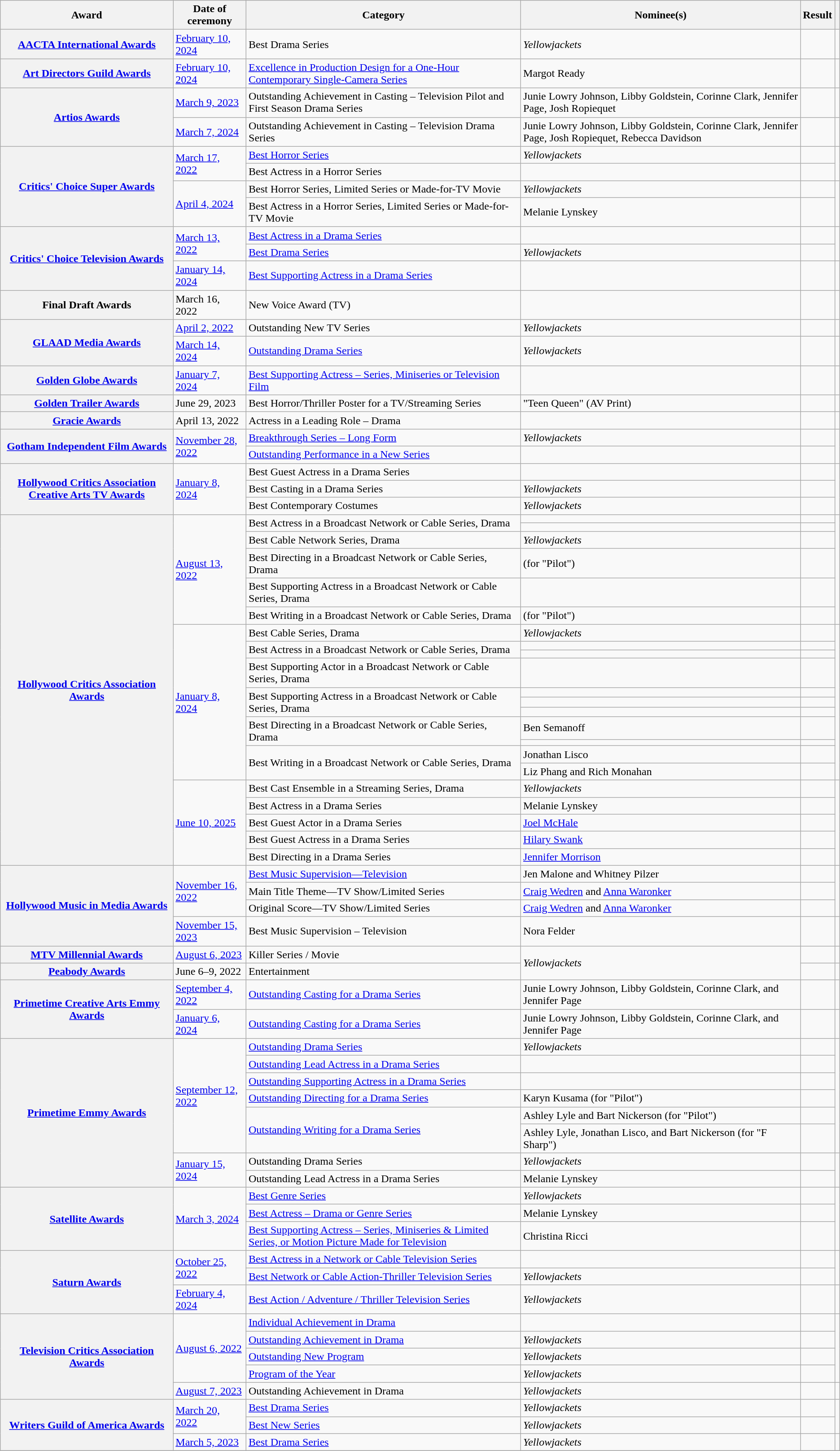<table class="wikitable plainrowheaders sortable">
<tr>
<th scope="col">Award</th>
<th scope="col">Date of ceremony</th>
<th scope="col">Category</th>
<th scope="col">Nominee(s)</th>
<th scope="col">Result</th>
<th scope="col" class="unsortable"></th>
</tr>
<tr>
<th scope="row"><a href='#'>AACTA International Awards</a></th>
<td><a href='#'>February 10, 2024</a></td>
<td>Best Drama Series</td>
<td><em>Yellowjackets</em></td>
<td></td>
<td align="center"></td>
</tr>
<tr>
<th scope="row"><a href='#'>Art Directors Guild Awards</a></th>
<td><a href='#'>February 10, 2024</a></td>
<td><a href='#'>Excellence in Production Design for a One-Hour Contemporary Single-Camera Series</a></td>
<td>Margot Ready </td>
<td></td>
<td align="center"></td>
</tr>
<tr>
<th scope="row" rowspan="2"><a href='#'>Artios Awards</a></th>
<td><a href='#'>March 9, 2023</a></td>
<td>Outstanding Achievement in Casting – Television Pilot and First Season Drama Series</td>
<td>Junie Lowry Johnson, Libby Goldstein, Corinne Clark, Jennifer Page, Josh Ropiequet</td>
<td></td>
<td style="text-align: center;"></td>
</tr>
<tr>
<td><a href='#'>March 7, 2024</a></td>
<td>Outstanding Achievement in Casting – Television Drama Series</td>
<td>Junie Lowry Johnson, Libby Goldstein, Corinne Clark, Jennifer Page, Josh Ropiequet, Rebecca Davidson</td>
<td></td>
<td align="center"></td>
</tr>
<tr>
<th scope="row" rowspan="4"><a href='#'>Critics' Choice Super Awards</a></th>
<td rowspan="2"><a href='#'>March 17, 2022</a></td>
<td><a href='#'>Best Horror Series</a></td>
<td><em>Yellowjackets</em></td>
<td></td>
<td rowspan="2" style="text-align: center;"></td>
</tr>
<tr>
<td>Best Actress in a Horror Series</td>
<td></td>
<td></td>
</tr>
<tr>
<td rowspan="2"><a href='#'>April 4, 2024</a></td>
<td>Best Horror Series, Limited Series or Made-for-TV Movie</td>
<td><em>Yellowjackets</em></td>
<td></td>
<td rowspan="2" style="text-align: center;"></td>
</tr>
<tr>
<td>Best Actress in a Horror Series, Limited Series or Made-for-TV Movie</td>
<td>Melanie Lynskey</td>
<td></td>
</tr>
<tr>
<th scope="row" rowspan="3"><a href='#'>Critics' Choice Television Awards</a></th>
<td rowspan="2"><a href='#'>March 13, 2022</a></td>
<td><a href='#'>Best Actress in a Drama Series</a></td>
<td></td>
<td></td>
<td rowspan="2" style="text-align: center;"></td>
</tr>
<tr>
<td><a href='#'>Best Drama Series</a></td>
<td><em>Yellowjackets</em></td>
<td></td>
</tr>
<tr>
<td><a href='#'>January 14, 2024</a></td>
<td><a href='#'>Best Supporting Actress in a Drama Series</a></td>
<td></td>
<td></td>
<td align="center"></td>
</tr>
<tr>
<th scope="row">Final Draft Awards</th>
<td>March 16, 2022</td>
<td>New Voice Award (TV)</td>
<td></td>
<td></td>
<td style="text-align:center;"></td>
</tr>
<tr>
<th scope="row" rowspan="2"><a href='#'>GLAAD Media Awards</a></th>
<td><a href='#'>April 2, 2022</a></td>
<td>Outstanding New TV Series</td>
<td><em>Yellowjackets</em></td>
<td></td>
<td style="text-align:center;"></td>
</tr>
<tr>
<td><a href='#'>March 14, 2024</a></td>
<td><a href='#'>Outstanding Drama Series</a></td>
<td><em>Yellowjackets</em></td>
<td></td>
<td align="center"></td>
</tr>
<tr>
<th scope="row"><a href='#'>Golden Globe Awards</a></th>
<td><a href='#'>January 7, 2024</a></td>
<td><a href='#'>Best Supporting Actress – Series, Miniseries or Television Film</a></td>
<td></td>
<td></td>
<td align="center" rowspan="1"></td>
</tr>
<tr>
<th scope="row"><a href='#'>Golden Trailer Awards</a></th>
<td>June 29, 2023</td>
<td>Best Horror/Thriller Poster for a TV/Streaming Series</td>
<td>"Teen Queen" (AV Print)</td>
<td></td>
<td style="text-align:center;"></td>
</tr>
<tr>
<th scope="row"><a href='#'>Gracie Awards</a></th>
<td>April 13, 2022</td>
<td>Actress in a Leading Role – Drama</td>
<td></td>
<td></td>
<td style="text-align:center;"></td>
</tr>
<tr>
<th scope="row" rowspan="2"><a href='#'>Gotham Independent Film Awards</a></th>
<td rowspan="2"><a href='#'>November 28, 2022</a></td>
<td><a href='#'>Breakthrough Series – Long Form</a></td>
<td><em>Yellowjackets</em></td>
<td></td>
<td style="text-align: center;" rowspan="2"></td>
</tr>
<tr>
<td><a href='#'>Outstanding Performance in a New Series</a></td>
<td></td>
<td></td>
</tr>
<tr>
<th scope="row" rowspan="3"><a href='#'>Hollywood Critics Association Creative Arts TV Awards</a></th>
<td rowspan="3"><a href='#'>January 8, 2024</a></td>
<td>Best Guest Actress in a Drama Series</td>
<td></td>
<td></td>
<td rowspan="3" align="center"></td>
</tr>
<tr>
<td>Best Casting in a Drama Series</td>
<td><em>Yellowjackets</em></td>
<td></td>
</tr>
<tr>
<td>Best Contemporary Costumes</td>
<td><em>Yellowjackets</em></td>
<td></td>
</tr>
<tr>
<th scope="row" rowspan="22"><a href='#'>Hollywood Critics Association Awards</a></th>
<td rowspan="6"><a href='#'>August 13, 2022</a></td>
<td rowspan="2">Best Actress in a Broadcast Network or Cable Series, Drama</td>
<td></td>
<td></td>
<td rowspan="6"  style="text-align: center;"></td>
</tr>
<tr>
<td></td>
<td></td>
</tr>
<tr>
<td>Best Cable Network Series, Drama</td>
<td><em>Yellowjackets</em></td>
<td></td>
</tr>
<tr>
<td>Best Directing in a Broadcast Network or Cable Series, Drama</td>
<td> (for "Pilot")</td>
<td></td>
</tr>
<tr>
<td>Best Supporting Actress in a Broadcast Network or Cable Series, Drama</td>
<td></td>
<td></td>
</tr>
<tr>
<td>Best Writing in a Broadcast Network or Cable Series, Drama</td>
<td> (for "Pilot")</td>
<td></td>
</tr>
<tr>
<td rowspan="11"><a href='#'>January 8, 2024</a></td>
<td>Best Cable Series, Drama</td>
<td><em>Yellowjackets</em></td>
<td></td>
<td rowspan="11" align="center"></td>
</tr>
<tr>
<td rowspan="2">Best Actress in a Broadcast Network or Cable Series, Drama</td>
<td></td>
<td></td>
</tr>
<tr>
<td></td>
<td></td>
</tr>
<tr>
<td>Best Supporting Actor in a Broadcast Network or Cable Series, Drama</td>
<td></td>
<td></td>
</tr>
<tr>
<td rowspan="3">Best Supporting Actress in a Broadcast Network or Cable Series, Drama</td>
<td></td>
<td></td>
</tr>
<tr>
<td></td>
<td></td>
</tr>
<tr>
<td></td>
<td></td>
</tr>
<tr>
<td rowspan="2">Best Directing in a Broadcast Network or Cable Series, Drama</td>
<td>Ben Semanoff </td>
<td></td>
</tr>
<tr>
<td> </td>
<td></td>
</tr>
<tr>
<td rowspan="2">Best Writing in a Broadcast Network or Cable Series, Drama</td>
<td>Jonathan Lisco </td>
<td></td>
</tr>
<tr>
<td>Liz Phang and Rich Monahan </td>
<td></td>
</tr>
<tr>
<td rowspan="5"><a href='#'>June 10, 2025</a></td>
<td>Best Cast Ensemble in a Streaming Series, Drama</td>
<td><em>Yellowjackets</em></td>
<td></td>
<td rowspan="5" align="center"></td>
</tr>
<tr>
<td>Best Actress in a Drama Series</td>
<td>Melanie Lynskey</td>
<td></td>
</tr>
<tr>
<td>Best Guest Actor in a Drama Series</td>
<td><a href='#'>Joel McHale</a></td>
<td></td>
</tr>
<tr>
<td>Best Guest Actress in a Drama Series</td>
<td><a href='#'>Hilary Swank</a></td>
<td></td>
</tr>
<tr>
<td>Best Directing in a Drama Series</td>
<td><a href='#'>Jennifer Morrison</a> </td>
<td></td>
</tr>
<tr>
<th rowspan="4" scope="row"><a href='#'>Hollywood Music in Media Awards</a></th>
<td rowspan="3"><a href='#'>November 16, 2022</a></td>
<td><a href='#'>Best Music Supervision—Television</a></td>
<td>Jen Malone and Whitney Pilzer</td>
<td></td>
<td rowspan="3"  style="text-align: center;"></td>
</tr>
<tr>
<td>Main Title Theme—TV Show/Limited Series</td>
<td data-sort-value="Wedren, Craig and Anna Waronker"><a href='#'>Craig Wedren</a> and <a href='#'>Anna Waronker</a></td>
<td></td>
</tr>
<tr>
<td>Original Score—TV Show/Limited Series</td>
<td data-sort-value="Wedren, Craig and Anna Waronker"><a href='#'>Craig Wedren</a> and <a href='#'>Anna Waronker</a></td>
<td></td>
</tr>
<tr>
<td><a href='#'>November 15, 2023</a></td>
<td>Best Music Supervision – Television</td>
<td>Nora Felder</td>
<td></td>
<td style="text-align: center;"></td>
</tr>
<tr>
<th scope="row"><a href='#'>MTV Millennial Awards</a></th>
<td><a href='#'>August 6, 2023</a></td>
<td>Killer Series / Movie</td>
<td rowspan="2"><em>Yellowjackets</em></td>
<td></td>
<td align="center"></td>
</tr>
<tr>
<th scope="row"><a href='#'>Peabody Awards</a></th>
<td>June 6–9, 2022</td>
<td>Entertainment</td>
<td></td>
<td style="text-align:center;"></td>
</tr>
<tr>
<th rowspan="2" scope="row"><a href='#'>Primetime Creative Arts Emmy Awards</a></th>
<td><a href='#'>September 4, 2022</a></td>
<td><a href='#'>Outstanding Casting for a Drama Series</a></td>
<td>Junie Lowry Johnson, Libby Goldstein, Corinne Clark, and Jennifer Page</td>
<td></td>
<td></td>
</tr>
<tr>
<td><a href='#'>January 6, 2024</a></td>
<td><a href='#'>Outstanding Casting for a Drama Series</a></td>
<td>Junie Lowry Johnson, Libby Goldstein, Corinne Clark, and Jennifer Page</td>
<td></td>
<td></td>
</tr>
<tr>
<th rowspan="8" scope="row"><a href='#'>Primetime Emmy Awards</a></th>
<td rowspan="6"><a href='#'>September 12, 2022</a></td>
<td><a href='#'>Outstanding Drama Series</a></td>
<td><em>Yellowjackets</em></td>
<td></td>
<td rowspan="6" style="text-align: center;"></td>
</tr>
<tr>
<td><a href='#'>Outstanding Lead Actress in a Drama Series</a></td>
<td></td>
<td></td>
</tr>
<tr>
<td><a href='#'>Outstanding Supporting Actress in a Drama Series</a></td>
<td></td>
<td></td>
</tr>
<tr>
<td><a href='#'>Outstanding Directing for a Drama Series</a></td>
<td>Karyn Kusama (for "Pilot")</td>
<td></td>
</tr>
<tr>
<td rowspan="2"><a href='#'>Outstanding Writing for a Drama Series</a></td>
<td data-sort-value="Lyle, Ashley">Ashley Lyle and Bart Nickerson (for "Pilot")</td>
<td></td>
</tr>
<tr>
<td data-sort-value="Lyle, Ashley">Ashley Lyle, Jonathan Lisco, and Bart Nickerson (for "F Sharp")</td>
<td></td>
</tr>
<tr>
<td rowspan="2"><a href='#'>January 15, 2024</a></td>
<td>Outstanding Drama Series</td>
<td><em>Yellowjackets</em></td>
<td></td>
<td rowspan="2" style="text-align: center;"></td>
</tr>
<tr>
<td>Outstanding Lead Actress in a Drama Series</td>
<td>Melanie Lynskey</td>
<td></td>
</tr>
<tr>
<th rowspan="3" scope="row"><a href='#'>Satellite Awards</a></th>
<td rowspan="3"><a href='#'>March 3, 2024</a></td>
<td><a href='#'>Best Genre Series</a></td>
<td><em>Yellowjackets</em></td>
<td></td>
<td rowspan="3" align="center"></td>
</tr>
<tr>
<td><a href='#'>Best Actress – Drama or Genre Series</a></td>
<td>Melanie Lynskey</td>
<td></td>
</tr>
<tr>
<td><a href='#'>Best Supporting Actress – Series, Miniseries & Limited Series, or Motion Picture Made for Television</a></td>
<td>Christina Ricci</td>
<td></td>
</tr>
<tr>
<th rowspan="3" scope="row"><a href='#'>Saturn Awards</a></th>
<td rowspan="2"><a href='#'>October 25, 2022</a></td>
<td><a href='#'>Best Actress in a Network or Cable Television Series</a></td>
<td></td>
<td></td>
<td rowspan="2" style="text-align: center;"></td>
</tr>
<tr>
<td><a href='#'>Best Network or Cable Action-Thriller Television Series</a></td>
<td><em>Yellowjackets</em></td>
<td></td>
</tr>
<tr>
<td><a href='#'>February 4, 2024</a></td>
<td><a href='#'>Best Action / Adventure / Thriller Television Series</a></td>
<td><em>Yellowjackets</em></td>
<td></td>
<td align="center"></td>
</tr>
<tr>
<th rowspan="5" scope="row"><a href='#'>Television Critics Association Awards</a></th>
<td rowspan="4"><a href='#'>August 6, 2022</a></td>
<td><a href='#'>Individual Achievement in Drama</a></td>
<td></td>
<td></td>
<td rowspan="4"  style="text-align: center;"></td>
</tr>
<tr>
<td><a href='#'>Outstanding Achievement in Drama</a></td>
<td><em>Yellowjackets</em></td>
<td></td>
</tr>
<tr>
<td><a href='#'>Outstanding New Program</a></td>
<td><em>Yellowjackets</em></td>
<td></td>
</tr>
<tr>
<td><a href='#'>Program of the Year</a></td>
<td><em>Yellowjackets</em></td>
<td></td>
</tr>
<tr>
<td><a href='#'>August 7, 2023</a></td>
<td>Outstanding Achievement in Drama</td>
<td><em>Yellowjackets</em></td>
<td></td>
<td style="text-align:center;"></td>
</tr>
<tr>
<th scope="row" rowspan="3"><a href='#'>Writers Guild of America Awards</a></th>
<td rowspan="2"><a href='#'>March 20, 2022</a></td>
<td><a href='#'>Best Drama Series</a></td>
<td><em>Yellowjackets</em></td>
<td></td>
<td style="text-align: center;" rowspan="2"></td>
</tr>
<tr>
<td><a href='#'>Best New Series</a></td>
<td><em>Yellowjackets</em></td>
<td></td>
</tr>
<tr>
<td><a href='#'>March 5, 2023</a></td>
<td><a href='#'>Best Drama Series</a></td>
<td><em>Yellowjackets</em></td>
<td></td>
<td style="text-align: center;"></td>
</tr>
<tr>
</tr>
</table>
